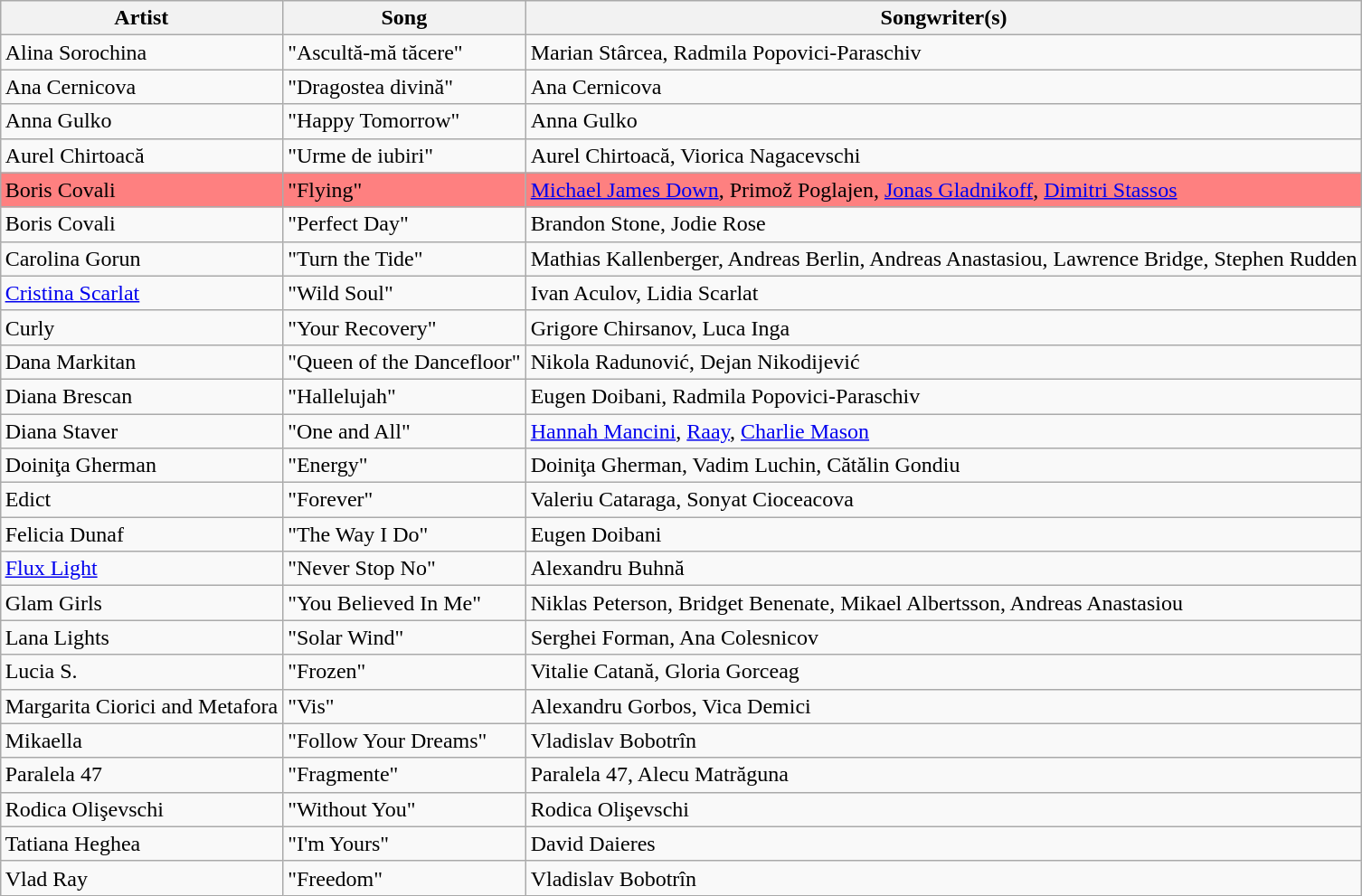<table class="sortable wikitable" style="margin: 1em auto 1em auto">
<tr>
<th>Artist</th>
<th>Song</th>
<th>Songwriter(s)</th>
</tr>
<tr>
<td>Alina Sorochina</td>
<td>"Ascultă-mă tăcere"</td>
<td>Marian Stârcea, Radmila Popovici-Paraschiv</td>
</tr>
<tr>
<td>Ana Cernicova</td>
<td>"Dragostea divină"</td>
<td>Ana Cernicova</td>
</tr>
<tr>
<td>Anna Gulko</td>
<td>"Happy Tomorrow"</td>
<td>Anna Gulko</td>
</tr>
<tr>
<td>Aurel Chirtoacă</td>
<td>"Urme de iubiri"</td>
<td>Aurel Chirtoacă, Viorica Nagacevschi</td>
</tr>
<tr style="background:#fe8080;">
<td>Boris Covali</td>
<td>"Flying"</td>
<td><a href='#'>Michael James Down</a>, Primož Poglajen, <a href='#'>Jonas Gladnikoff</a>, <a href='#'>Dimitri Stassos</a></td>
</tr>
<tr>
<td>Boris Covali</td>
<td>"Perfect Day"</td>
<td>Brandon Stone, Jodie Rose</td>
</tr>
<tr>
<td>Carolina Gorun</td>
<td>"Turn the Tide"</td>
<td>Mathias Kallenberger, Andreas Berlin, Andreas Anastasiou, Lawrence Bridge, Stephen Rudden</td>
</tr>
<tr>
<td><a href='#'>Cristina Scarlat</a></td>
<td>"Wild Soul"</td>
<td>Ivan Aculov, Lidia Scarlat</td>
</tr>
<tr>
<td>Curly</td>
<td>"Your Recovery"</td>
<td>Grigore Chirsanov, Luca Inga</td>
</tr>
<tr>
<td>Dana Markitan</td>
<td>"Queen of the Dancefloor"</td>
<td>Nikola Radunović, Dejan Nikodijević</td>
</tr>
<tr>
<td>Diana Brescan</td>
<td>"Hallelujah"</td>
<td>Eugen Doibani, Radmila Popovici-Paraschiv</td>
</tr>
<tr>
<td>Diana Staver</td>
<td>"One and All"</td>
<td><a href='#'>Hannah Mancini</a>, <a href='#'>Raay</a>, <a href='#'>Charlie Mason</a></td>
</tr>
<tr>
<td>Doiniţa Gherman</td>
<td>"Energy"</td>
<td>Doiniţa Gherman, Vadim Luchin, Cătălin Gondiu</td>
</tr>
<tr>
<td>Edict</td>
<td>"Forever"</td>
<td>Valeriu Cataraga, Sonyat Cioceacova</td>
</tr>
<tr>
<td>Felicia Dunaf</td>
<td>"The Way I Do"</td>
<td>Eugen Doibani</td>
</tr>
<tr>
<td><a href='#'>Flux Light</a></td>
<td>"Never Stop No"</td>
<td>Alexandru Buhnă</td>
</tr>
<tr>
<td>Glam Girls</td>
<td>"You Believed In Me"</td>
<td>Niklas Peterson, Bridget Benenate, Mikael Albertsson, Andreas Anastasiou</td>
</tr>
<tr>
<td>Lana Lights</td>
<td>"Solar Wind"</td>
<td>Serghei Forman, Ana Colesnicov</td>
</tr>
<tr>
<td>Lucia S.</td>
<td>"Frozen"</td>
<td>Vitalie Catană, Gloria Gorceag</td>
</tr>
<tr>
<td>Margarita Ciorici and Metafora</td>
<td>"Vis"</td>
<td>Alexandru Gorbos, Vica Demici</td>
</tr>
<tr>
<td>Mikaella</td>
<td>"Follow Your Dreams"</td>
<td>Vladislav Bobotrîn</td>
</tr>
<tr>
<td>Paralela 47</td>
<td>"Fragmente"</td>
<td>Paralela 47, Alecu Matrăguna</td>
</tr>
<tr>
<td>Rodica Olişevschi</td>
<td>"Without You"</td>
<td>Rodica Olişevschi</td>
</tr>
<tr>
<td>Tatiana Heghea</td>
<td>"I'm Yours"</td>
<td>David Daieres</td>
</tr>
<tr>
<td>Vlad Ray</td>
<td>"Freedom"</td>
<td>Vladislav Bobotrîn</td>
</tr>
</table>
